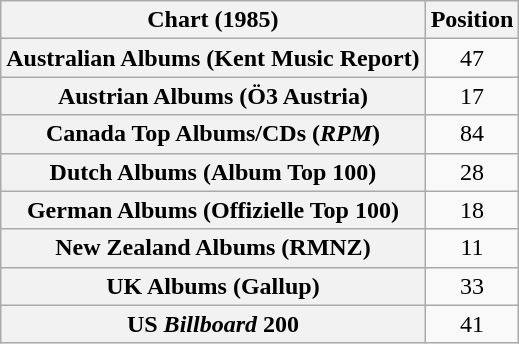<table class="wikitable sortable plainrowheaders" style="text-align:center">
<tr>
<th scope="col">Chart (1985)</th>
<th scope="col">Position</th>
</tr>
<tr>
<th scope="row">Australian Albums (Kent Music Report)</th>
<td>47</td>
</tr>
<tr>
<th scope="row">Austrian Albums (Ö3 Austria)</th>
<td>17</td>
</tr>
<tr>
<th scope="row">Canada Top Albums/CDs (<em>RPM</em>)</th>
<td>84</td>
</tr>
<tr>
<th scope="row">Dutch Albums (Album Top 100)</th>
<td>28</td>
</tr>
<tr>
<th scope="row">German Albums (Offizielle Top 100)</th>
<td>18</td>
</tr>
<tr>
<th scope="row">New Zealand Albums (RMNZ)</th>
<td>11</td>
</tr>
<tr>
<th scope="row">UK Albums (Gallup)</th>
<td>33</td>
</tr>
<tr>
<th scope="row">US <em>Billboard</em> 200</th>
<td>41</td>
</tr>
</table>
